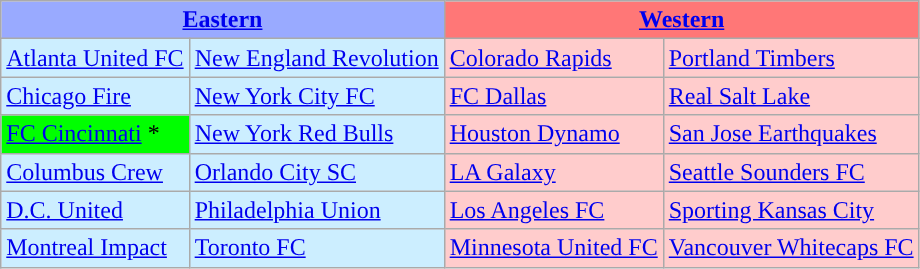<table class="wikitable">
<tr>
<th colspan=2 style="background-color: #9AF;"><a href='#'>Eastern</a></th>
<th colspan=2 style="background-color: #F77;"><a href='#'>Western</a></th>
</tr>
<tr>
<td style="background-color: #CEF;"><a href='#'>Atlanta United FC</a></td>
<td style="background-color: #CEF;"><a href='#'>New England Revolution</a></td>
<td style="background-color: #FCC;"><a href='#'>Colorado Rapids</a></td>
<td style="background-color: #FCC;"><a href='#'>Portland Timbers</a></td>
</tr>
<tr>
<td style="background-color: #CEF;"><a href='#'>Chicago Fire</a></td>
<td style="background-color: #CEF;"><a href='#'>New York City FC</a></td>
<td style="background-color: #FCC;"><a href='#'>FC Dallas</a></td>
<td style="background-color: #FCC;"><a href='#'>Real Salt Lake</a></td>
</tr>
<tr>
<td style="background-color: #0F0;"><a href='#'>FC Cincinnati</a> *</td>
<td style="background-color: #CEF;"><a href='#'>New York Red Bulls</a></td>
<td style="background-color: #FCC;"><a href='#'>Houston Dynamo</a></td>
<td style="background-color: #FCC;"><a href='#'>San Jose Earthquakes</a></td>
</tr>
<tr>
<td style="background-color: #CEF;"><a href='#'>Columbus Crew</a></td>
<td style="background-color: #CEF;"><a href='#'>Orlando City SC</a></td>
<td style="background-color: #FCC;"><a href='#'>LA Galaxy</a></td>
<td style="background-color: #FCC;"><a href='#'>Seattle Sounders FC</a></td>
</tr>
<tr>
<td style="background-color: #CEF;"><a href='#'>D.C. United</a></td>
<td style="background-color: #CEF;"><a href='#'>Philadelphia Union</a></td>
<td style="background-color: #FCC;"><a href='#'>Los Angeles FC</a></td>
<td style="background-color: #FCC;"><a href='#'>Sporting Kansas City</a></td>
</tr>
<tr>
<td style="background-color: #CEF;"><a href='#'>Montreal Impact</a></td>
<td style="background-color: #CEF;"><a href='#'>Toronto FC</a></td>
<td style="background-color: #FCC;"><a href='#'>Minnesota United FC</a></td>
<td style="background-color: #FCC;"><a href='#'>Vancouver Whitecaps FC</a></td>
</tr>
</table>
